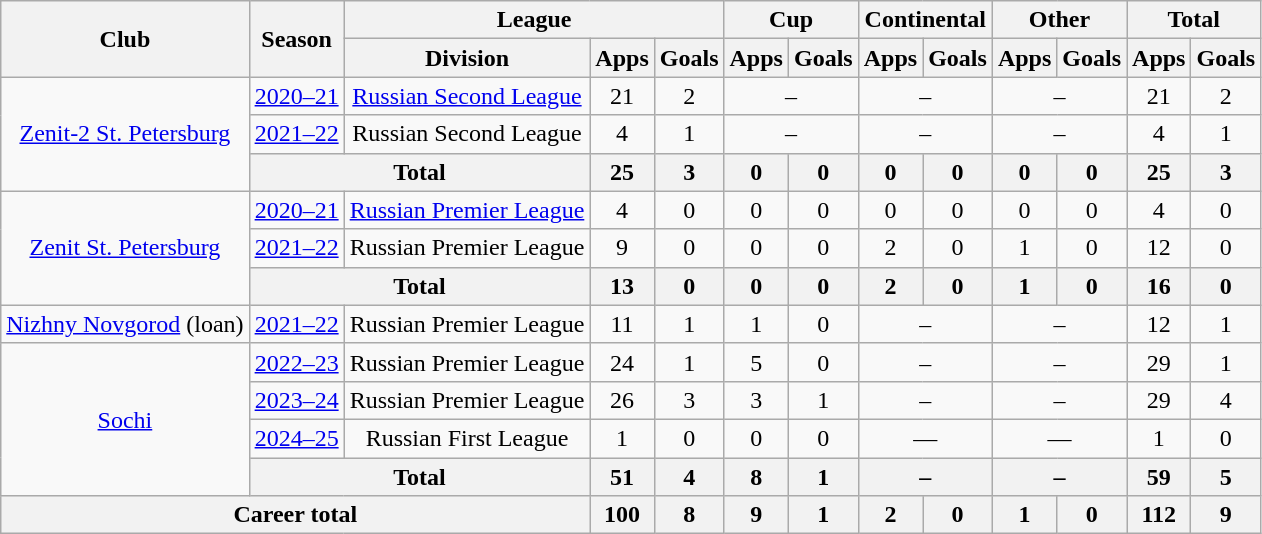<table class="wikitable" style="text-align: center;">
<tr>
<th rowspan=2>Club</th>
<th rowspan=2>Season</th>
<th colspan=3>League</th>
<th colspan=2>Cup</th>
<th colspan=2>Continental</th>
<th colspan=2>Other</th>
<th colspan=2>Total</th>
</tr>
<tr>
<th>Division</th>
<th>Apps</th>
<th>Goals</th>
<th>Apps</th>
<th>Goals</th>
<th>Apps</th>
<th>Goals</th>
<th>Apps</th>
<th>Goals</th>
<th>Apps</th>
<th>Goals</th>
</tr>
<tr>
<td rowspan="3"><a href='#'>Zenit-2 St. Petersburg</a></td>
<td><a href='#'>2020–21</a></td>
<td><a href='#'>Russian Second League</a></td>
<td>21</td>
<td>2</td>
<td colspan=2>–</td>
<td colspan=2>–</td>
<td colspan=2>–</td>
<td>21</td>
<td>2</td>
</tr>
<tr>
<td><a href='#'>2021–22</a></td>
<td>Russian Second League</td>
<td>4</td>
<td>1</td>
<td colspan=2>–</td>
<td colspan=2>–</td>
<td colspan=2>–</td>
<td>4</td>
<td>1</td>
</tr>
<tr>
<th colspan=2>Total</th>
<th>25</th>
<th>3</th>
<th>0</th>
<th>0</th>
<th>0</th>
<th>0</th>
<th>0</th>
<th>0</th>
<th>25</th>
<th>3</th>
</tr>
<tr>
<td rowspan="3"><a href='#'>Zenit St. Petersburg</a></td>
<td><a href='#'>2020–21</a></td>
<td><a href='#'>Russian Premier League</a></td>
<td>4</td>
<td>0</td>
<td>0</td>
<td>0</td>
<td>0</td>
<td>0</td>
<td>0</td>
<td>0</td>
<td>4</td>
<td>0</td>
</tr>
<tr>
<td><a href='#'>2021–22</a></td>
<td>Russian Premier League</td>
<td>9</td>
<td>0</td>
<td>0</td>
<td>0</td>
<td>2</td>
<td>0</td>
<td>1</td>
<td>0</td>
<td>12</td>
<td>0</td>
</tr>
<tr>
<th colspan=2>Total</th>
<th>13</th>
<th>0</th>
<th>0</th>
<th>0</th>
<th>2</th>
<th>0</th>
<th>1</th>
<th>0</th>
<th>16</th>
<th>0</th>
</tr>
<tr>
<td><a href='#'>Nizhny Novgorod</a> (loan)</td>
<td><a href='#'>2021–22</a></td>
<td>Russian Premier League</td>
<td>11</td>
<td>1</td>
<td>1</td>
<td>0</td>
<td colspan=2>–</td>
<td colspan=2>–</td>
<td>12</td>
<td>1</td>
</tr>
<tr>
<td rowspan="4"><a href='#'>Sochi</a></td>
<td><a href='#'>2022–23</a></td>
<td>Russian Premier League</td>
<td>24</td>
<td>1</td>
<td>5</td>
<td>0</td>
<td colspan=2>–</td>
<td colspan=2>–</td>
<td>29</td>
<td>1</td>
</tr>
<tr>
<td><a href='#'>2023–24</a></td>
<td>Russian Premier League</td>
<td>26</td>
<td>3</td>
<td>3</td>
<td>1</td>
<td colspan=2>–</td>
<td colspan=2>–</td>
<td>29</td>
<td>4</td>
</tr>
<tr>
<td><a href='#'>2024–25</a></td>
<td>Russian First League</td>
<td>1</td>
<td>0</td>
<td>0</td>
<td>0</td>
<td colspan="2">—</td>
<td colspan="2">—</td>
<td>1</td>
<td>0</td>
</tr>
<tr>
<th colspan="2">Total</th>
<th>51</th>
<th>4</th>
<th>8</th>
<th>1</th>
<th colspan=2>–</th>
<th colspan=2>–</th>
<th>59</th>
<th>5</th>
</tr>
<tr>
<th colspan="3">Career total</th>
<th>100</th>
<th>8</th>
<th>9</th>
<th>1</th>
<th>2</th>
<th>0</th>
<th>1</th>
<th>0</th>
<th>112</th>
<th>9</th>
</tr>
</table>
